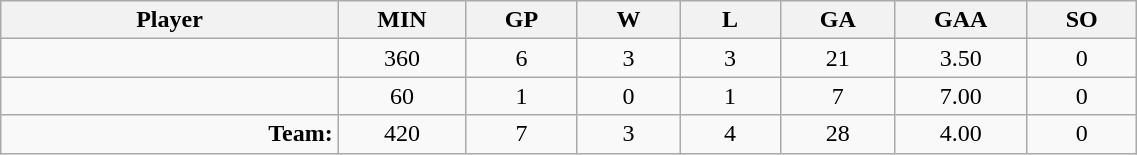<table class="wikitable sortable" width="60%">
<tr>
<th bgcolor="#DDDDFF" width="10%">Player</th>
<th width="3%" bgcolor="#DDDDFF" title="Minutes played">MIN</th>
<th width="3%" bgcolor="#DDDDFF" title="Games played in">GP</th>
<th width="3%" bgcolor="#DDDDFF" title="Wins">W</th>
<th width="3%" bgcolor="#DDDDFF"title="Losses">L</th>
<th width="3%" bgcolor="#DDDDFF" title="Goals against">GA</th>
<th width="3%" bgcolor="#DDDDFF" title="Goals against average">GAA</th>
<th width="3%" bgcolor="#DDDDFF" title="Shut-outs">SO</th>
</tr>
<tr align="center">
<td align="right"></td>
<td>360</td>
<td>6</td>
<td>3</td>
<td>3</td>
<td>21</td>
<td>3.50</td>
<td>0</td>
</tr>
<tr align="center">
<td align="right"></td>
<td>60</td>
<td>1</td>
<td>0</td>
<td>1</td>
<td>7</td>
<td>7.00</td>
<td>0</td>
</tr>
<tr align="center">
<td align="right"><strong>Team:</strong></td>
<td>420</td>
<td>7</td>
<td>3</td>
<td>4</td>
<td>28</td>
<td>4.00</td>
<td>0</td>
</tr>
</table>
